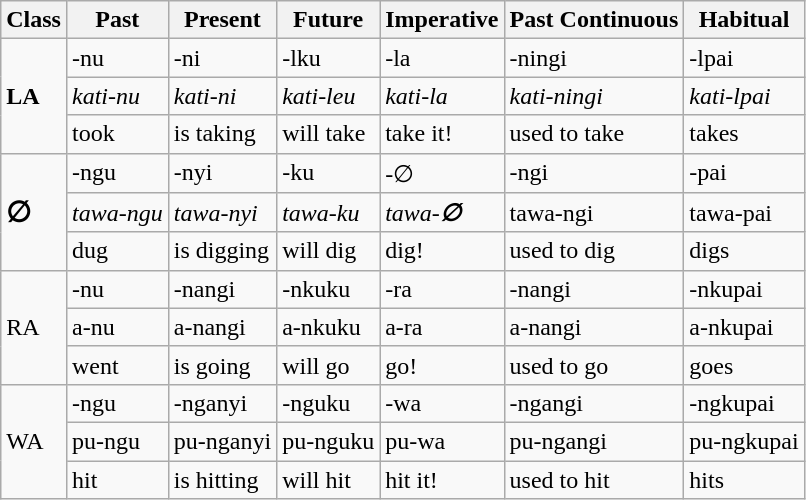<table class="wikitable">
<tr>
<th>Class</th>
<th>Past</th>
<th>Present</th>
<th>Future</th>
<th>Imperative</th>
<th>Past Continuous</th>
<th>Habitual</th>
</tr>
<tr>
<td rowspan="3"><strong>LA</strong></td>
<td>-nu</td>
<td>-ni</td>
<td>-lku</td>
<td>-la</td>
<td>-ningi</td>
<td>-lpai</td>
</tr>
<tr>
<td><em>kati-nu</em></td>
<td><em>kati-ni</em></td>
<td><em>kati-leu</em></td>
<td><em>kati-la</em></td>
<td><em>kati-ningi</em></td>
<td><em>kati-lpai</em></td>
</tr>
<tr>
<td>took</td>
<td>is taking</td>
<td>will take</td>
<td>take it!</td>
<td>used to take</td>
<td>takes</td>
</tr>
<tr>
<td rowspan="3"><strong><big>∅</big></strong></td>
<td>-ngu</td>
<td>-nyi</td>
<td>-ku</td>
<td>-∅</td>
<td>-ngi</td>
<td>-pai</td>
</tr>
<tr>
<td><em>tawa-ngu</em></td>
<td><em>tawa-nyi</em></td>
<td><em>tawa-ku</em></td>
<td><em>tawa-<strong>∅<strong><em></td>
<td></em>tawa-ngi<em></td>
<td></em>tawa-pai<em></td>
</tr>
<tr>
<td>dug</td>
<td>is digging</td>
<td>will dig</td>
<td>dig!</td>
<td>used to dig</td>
<td>digs</td>
</tr>
<tr>
<td rowspan="3"></strong>RA<strong></td>
<td>-nu</td>
<td>-nangi</td>
<td>-nkuku</td>
<td>-ra</td>
<td>-nangi</td>
<td>-nkupai</td>
</tr>
<tr>
<td></em>a-nu<em></td>
<td></em>a-nangi<em></td>
<td></em>a-nkuku<em></td>
<td>a-ra</td>
<td></em>a-nangi<em></td>
<td></em>a-nkupai<em></td>
</tr>
<tr>
<td>went</td>
<td>is going</td>
<td>will go</td>
<td>go!</td>
<td>used to go</td>
<td>goes</td>
</tr>
<tr>
<td rowspan="3"></strong>WA<strong></td>
<td>-ngu</td>
<td>-nganyi</td>
<td>-nguku</td>
<td>-wa</td>
<td>-ngangi</td>
<td>-ngkupai</td>
</tr>
<tr>
<td></em>pu-ngu<em></td>
<td></em>pu-nganyi<em></td>
<td></em>pu-nguku<em></td>
<td></em>pu-wa<em></td>
<td></em>pu-ngangi<em></td>
<td></em>pu-ngkupai<em></td>
</tr>
<tr>
<td>hit</td>
<td>is hitting</td>
<td>will hit</td>
<td>hit it!</td>
<td>used to hit</td>
<td>hits</td>
</tr>
</table>
